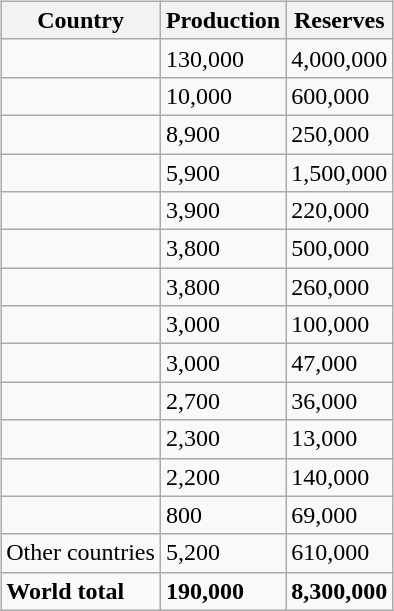<table class="wikitable sortable" style="float:right; margin:5px">
<tr>
<th>Country</th>
<th data-sort-type="number">Production</th>
<th data-sort-type="number">Reserves </th>
</tr>
<tr>
<td></td>
<td>130,000</td>
<td>4,000,000</td>
</tr>
<tr>
<td></td>
<td>10,000</td>
<td>600,000</td>
</tr>
<tr>
<td></td>
<td>8,900</td>
<td>250,000</td>
</tr>
<tr>
<td></td>
<td>5,900</td>
<td>1,500,000</td>
</tr>
<tr>
<td></td>
<td>3,900</td>
<td>220,000</td>
</tr>
<tr>
<td></td>
<td>3,800</td>
<td>500,000</td>
</tr>
<tr>
<td></td>
<td>3,800</td>
<td>260,000</td>
</tr>
<tr>
<td></td>
<td>3,000</td>
<td>100,000</td>
</tr>
<tr>
<td></td>
<td>3,000</td>
<td>47,000</td>
</tr>
<tr>
<td></td>
<td>2,700</td>
<td>36,000</td>
</tr>
<tr>
<td></td>
<td>2,300</td>
<td>13,000</td>
</tr>
<tr>
<td></td>
<td>2,200</td>
<td>140,000</td>
</tr>
<tr>
<td></td>
<td>800</td>
<td>69,000</td>
</tr>
<tr>
<td>Other countries</td>
<td>5,200</td>
<td>610,000</td>
</tr>
<tr>
<td><strong>World total</strong></td>
<td><strong>190,000</strong></td>
<td><strong>8,300,000</strong></td>
</tr>
</table>
